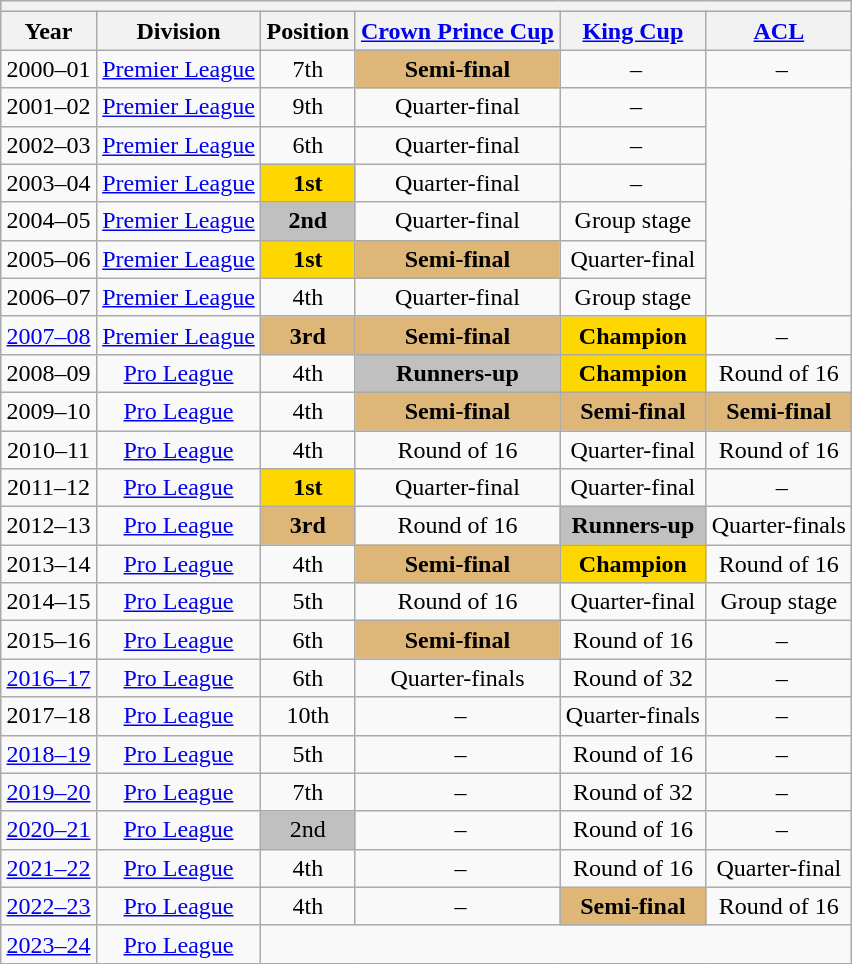<table class="wikitable collapsible">
<tr>
<th colspan="6" width="560"></th>
</tr>
<tr>
<th>Year</th>
<th>Division</th>
<th>Position</th>
<th><a href='#'>Crown Prince Cup</a></th>
<th><a href='#'>King Cup</a></th>
<th><a href='#'>ACL</a></th>
</tr>
<tr style="text-align:center;">
<td>2000–01</td>
<td><a href='#'>Premier League</a></td>
<td>7th</td>
<td bgcolor=#deb678><strong>Semi-final</strong></td>
<td> –</td>
<td> –</td>
</tr>
<tr style="text-align:center;">
<td>2001–02</td>
<td><a href='#'>Premier League</a></td>
<td>9th</td>
<td>Quarter-final</td>
<td> –</td>
</tr>
<tr style="text-align:center;">
<td>2002–03</td>
<td><a href='#'>Premier League</a></td>
<td>6th</td>
<td>Quarter-final</td>
<td> –</td>
</tr>
<tr style="text-align:center;">
<td>2003–04</td>
<td><a href='#'>Premier League</a></td>
<td bgcolor=gold><strong>1st</strong></td>
<td>Quarter-final</td>
<td> –</td>
</tr>
<tr style="text-align:center;">
<td>2004–05</td>
<td><a href='#'>Premier League</a></td>
<td style="text-align:center; background:silver;"><strong>2nd</strong></td>
<td>Quarter-final</td>
<td>Group stage</td>
</tr>
<tr style="text-align:center;">
<td>2005–06</td>
<td><a href='#'>Premier League</a></td>
<td bgcolor=gold><strong>1st</strong></td>
<td bgcolor=#deb678><strong>Semi-final</strong></td>
<td>Quarter-final</td>
</tr>
<tr style="text-align:center;">
<td>2006–07</td>
<td><a href='#'>Premier League</a></td>
<td>4th</td>
<td>Quarter-final</td>
<td>Group stage</td>
</tr>
<tr style="text-align:center;">
<td><a href='#'>2007–08</a></td>
<td><a href='#'>Premier League</a></td>
<td bgcolor=#deb678><strong>3rd</strong></td>
<td bgcolor=#deb678><strong>Semi-final</strong></td>
<td style="text-align:center; background:gold;"><strong>Champion</strong></td>
<td> –</td>
</tr>
<tr style="text-align:center;">
<td>2008–09</td>
<td><a href='#'>Pro League</a></td>
<td>4th</td>
<td style="text-align:center; background:silver;"><strong>Runners-up</strong></td>
<td style="text-align:center; background:gold;"><strong>Champion</strong></td>
<td>Round of 16</td>
</tr>
<tr style="text-align:center;">
<td>2009–10</td>
<td><a href='#'>Pro League</a></td>
<td>4th</td>
<td bgcolor=#deb678><strong>Semi-final</strong></td>
<td bgcolor=#deb678><strong>Semi-final</strong></td>
<td bgcolor=#deb678><strong>Semi-final</strong></td>
</tr>
<tr style="text-align:center;">
<td>2010–11</td>
<td><a href='#'>Pro League</a></td>
<td>4th</td>
<td>Round of 16</td>
<td>Quarter-final</td>
<td>Round of 16</td>
</tr>
<tr style="text-align:center;">
<td>2011–12</td>
<td><a href='#'>Pro League</a></td>
<td bgcolor=gold><strong>1st</strong></td>
<td>Quarter-final</td>
<td>Quarter-final</td>
<td> –</td>
</tr>
<tr style="text-align:center;">
<td>2012–13</td>
<td><a href='#'>Pro League</a></td>
<td bgcolor=#deb678><strong>3rd</strong></td>
<td>Round of 16</td>
<td style="text-align:center; background:silver;"><strong>Runners-up</strong></td>
<td>Quarter-finals</td>
</tr>
<tr style="text-align:center;">
<td>2013–14</td>
<td><a href='#'>Pro League</a></td>
<td>4th</td>
<td bgcolor=#deb678><strong>Semi-final</strong></td>
<td style="text-align:center; background:gold;"><strong>Champion</strong></td>
<td>Round of 16</td>
</tr>
<tr style="text-align:center;">
<td>2014–15</td>
<td><a href='#'>Pro League</a></td>
<td>5th</td>
<td>Round of 16</td>
<td>Quarter-final</td>
<td>Group stage</td>
</tr>
<tr style="text-align:center;">
<td>2015–16</td>
<td><a href='#'>Pro League</a></td>
<td>6th</td>
<td bgcolor=#deb678><strong>Semi-final</strong></td>
<td>Round of 16</td>
<td> –</td>
</tr>
<tr style="text-align:center;">
<td><a href='#'>2016–17</a></td>
<td><a href='#'>Pro League</a></td>
<td>6th</td>
<td>Quarter-finals</td>
<td>Round of 32</td>
<td> –</td>
</tr>
<tr style="text-align:center;">
<td>2017–18</td>
<td><a href='#'>Pro League</a></td>
<td>10th</td>
<td> –</td>
<td>Quarter-finals</td>
<td> –</td>
</tr>
<tr style="text-align:center;">
<td><a href='#'>2018–19</a></td>
<td><a href='#'>Pro League</a></td>
<td>5th</td>
<td> –</td>
<td>Round of 16</td>
<td> –</td>
</tr>
<tr style="text-align:center;">
<td><a href='#'>2019–20</a></td>
<td><a href='#'>Pro League</a></td>
<td>7th</td>
<td> –</td>
<td>Round of 32</td>
<td> –</td>
</tr>
<tr style="text-align:center;">
<td><a href='#'>2020–21</a></td>
<td><a href='#'>Pro League</a></td>
<td style="text-align:center; background:silver;">2nd</td>
<td> –</td>
<td>Round of 16</td>
<td> –</td>
</tr>
<tr style="text-align:center;">
<td><a href='#'>2021–22</a></td>
<td><a href='#'>Pro League</a></td>
<td>4th</td>
<td> –</td>
<td>Round of 16</td>
<td>Quarter-final</td>
</tr>
<tr style="text-align:center;">
<td><a href='#'>2022–23</a></td>
<td><a href='#'>Pro League</a></td>
<td>4th</td>
<td> –</td>
<td bgcolor=#deb678><strong>Semi-final</strong></td>
<td>Round of 16</td>
</tr>
<tr style="text-align:center;">
<td><a href='#'>2023–24</a></td>
<td><a href='#'>Pro League</a></td>
</tr>
</table>
